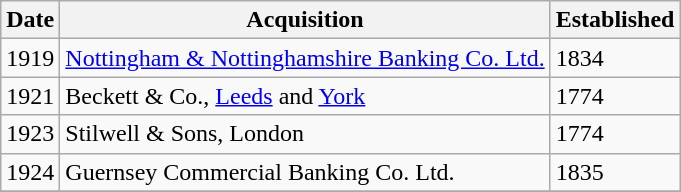<table class="wikitable" style="text-align:left">
<tr>
<th>Date</th>
<th>Acquisition</th>
<th>Established</th>
</tr>
<tr>
<td>1919</td>
<td><a href='#'>Nottingham & Nottinghamshire Banking Co. Ltd.</a></td>
<td>1834</td>
</tr>
<tr>
<td>1921</td>
<td>Beckett & Co., <a href='#'>Leeds</a> and <a href='#'>York</a></td>
<td>1774</td>
</tr>
<tr>
<td>1923</td>
<td>Stilwell & Sons, London</td>
<td>1774</td>
</tr>
<tr>
<td>1924</td>
<td>Guernsey Commercial Banking Co. Ltd.</td>
<td>1835</td>
</tr>
<tr>
</tr>
</table>
